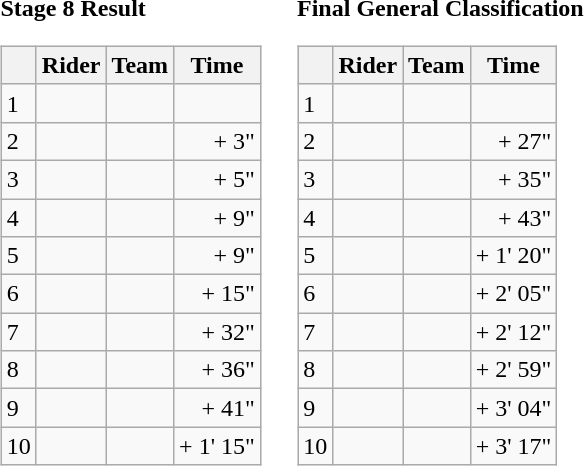<table>
<tr>
<td><strong>Stage 8 Result</strong><br><table class="wikitable">
<tr>
<th></th>
<th>Rider</th>
<th>Team</th>
<th>Time</th>
</tr>
<tr>
<td>1</td>
<td></td>
<td></td>
<td align="right"></td>
</tr>
<tr>
<td>2</td>
<td></td>
<td></td>
<td align="right">+ 3"</td>
</tr>
<tr>
<td>3</td>
<td></td>
<td></td>
<td align="right">+ 5"</td>
</tr>
<tr>
<td>4</td>
<td></td>
<td></td>
<td align="right">+ 9"</td>
</tr>
<tr>
<td>5</td>
<td></td>
<td></td>
<td align="right">+ 9"</td>
</tr>
<tr>
<td>6</td>
<td></td>
<td></td>
<td align="right">+ 15"</td>
</tr>
<tr>
<td>7</td>
<td> </td>
<td></td>
<td align="right">+ 32"</td>
</tr>
<tr>
<td>8</td>
<td></td>
<td></td>
<td align="right">+ 36"</td>
</tr>
<tr>
<td>9</td>
<td></td>
<td></td>
<td align="right">+ 41"</td>
</tr>
<tr>
<td>10</td>
<td> </td>
<td></td>
<td align="right">+ 1' 15"</td>
</tr>
</table>
</td>
<td></td>
<td><strong>Final General Classification</strong><br><table class="wikitable">
<tr>
<th></th>
<th>Rider</th>
<th>Team</th>
<th>Time</th>
</tr>
<tr>
<td>1</td>
<td> </td>
<td></td>
<td align="right"></td>
</tr>
<tr>
<td>2</td>
<td></td>
<td></td>
<td align="right">+ 27"</td>
</tr>
<tr>
<td>3</td>
<td></td>
<td></td>
<td align="right">+ 35"</td>
</tr>
<tr>
<td>4</td>
<td> </td>
<td></td>
<td align="right">+ 43"</td>
</tr>
<tr>
<td>5</td>
<td></td>
<td></td>
<td align="right">+ 1' 20"</td>
</tr>
<tr>
<td>6</td>
<td></td>
<td></td>
<td align="right">+ 2' 05"</td>
</tr>
<tr>
<td>7</td>
<td></td>
<td></td>
<td align="right">+ 2' 12"</td>
</tr>
<tr>
<td>8</td>
<td></td>
<td></td>
<td align="right">+ 2' 59"</td>
</tr>
<tr>
<td>9</td>
<td></td>
<td></td>
<td align="right">+ 3' 04"</td>
</tr>
<tr>
<td>10</td>
<td></td>
<td></td>
<td align="right">+ 3' 17"</td>
</tr>
</table>
</td>
</tr>
</table>
